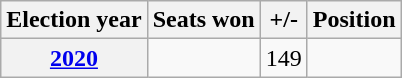<table class="wikitable">
<tr>
<th>Election year</th>
<th>Seats won</th>
<th>+/-</th>
<th>Position</th>
</tr>
<tr>
<th><a href='#'>2020</a></th>
<td></td>
<td> 149</td>
<td></td>
</tr>
</table>
